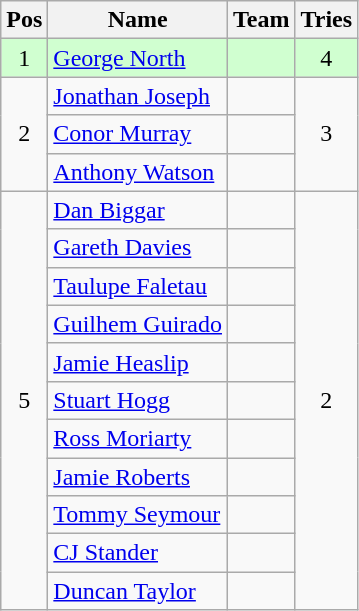<table class="wikitable" style="text-align:center">
<tr>
<th>Pos</th>
<th>Name</th>
<th>Team</th>
<th>Tries</th>
</tr>
<tr style="background:#d0ffd0">
<td>1</td>
<td align="left"><a href='#'>George North</a></td>
<td align="left"></td>
<td>4</td>
</tr>
<tr>
<td rowspan=3>2</td>
<td align="left"><a href='#'>Jonathan Joseph</a></td>
<td align="left"></td>
<td rowspan=3>3</td>
</tr>
<tr>
<td align="left"><a href='#'>Conor Murray</a></td>
<td align="left"></td>
</tr>
<tr>
<td align="left"><a href='#'>Anthony Watson</a></td>
<td align="left"></td>
</tr>
<tr>
<td rowspan=12>5</td>
<td align="left"><a href='#'>Dan Biggar</a></td>
<td align="left"></td>
<td rowspan=12>2</td>
</tr>
<tr>
<td align="left"><a href='#'>Gareth Davies</a></td>
<td align="left"></td>
</tr>
<tr>
<td align="left"><a href='#'>Taulupe Faletau</a></td>
<td align="left"></td>
</tr>
<tr>
<td align="left"><a href='#'>Guilhem Guirado</a></td>
<td align="left"></td>
</tr>
<tr>
<td align="left"><a href='#'>Jamie Heaslip</a></td>
<td align="left"></td>
</tr>
<tr>
<td align="left"><a href='#'>Stuart Hogg</a></td>
<td align="left"></td>
</tr>
<tr>
<td align="left"><a href='#'>Ross Moriarty</a></td>
<td align="left"></td>
</tr>
<tr>
<td align="left"><a href='#'>Jamie Roberts</a></td>
<td align="left"></td>
</tr>
<tr>
<td align="left"><a href='#'>Tommy Seymour</a></td>
<td align="left"></td>
</tr>
<tr>
<td align="left"><a href='#'>CJ Stander</a></td>
<td align="left"></td>
</tr>
<tr>
<td align="left"><a href='#'>Duncan Taylor</a></td>
<td align="left"></td>
</tr>
</table>
